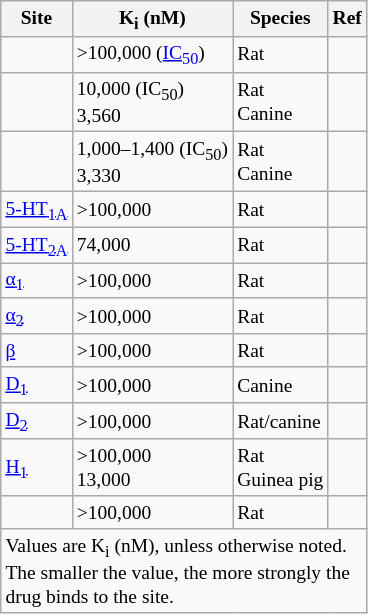<table class="wikitable floatright" style="font-size:small;">
<tr>
<th>Site</th>
<th>K<sub>i</sub> (nM)</th>
<th>Species</th>
<th>Ref</th>
</tr>
<tr>
<td></td>
<td>>100,000 (<a href='#'>IC<sub>50</sub></a>)</td>
<td>Rat</td>
<td></td>
</tr>
<tr>
<td></td>
<td>10,000 (IC<sub>50</sub>)<br>3,560</td>
<td>Rat<br>Canine</td>
<td><br></td>
</tr>
<tr>
<td></td>
<td>1,000–1,400 (IC<sub>50</sub>)<br>3,330</td>
<td>Rat<br>Canine</td>
<td><br></td>
</tr>
<tr>
<td><a href='#'>5-HT<sub>1A</sub></a></td>
<td>>100,000</td>
<td>Rat</td>
<td></td>
</tr>
<tr>
<td><a href='#'>5-HT<sub>2A</sub></a></td>
<td>74,000</td>
<td>Rat</td>
<td></td>
</tr>
<tr>
<td><a href='#'>α<sub>1</sub></a></td>
<td>>100,000</td>
<td>Rat</td>
<td></td>
</tr>
<tr>
<td><a href='#'>α<sub>2</sub></a></td>
<td>>100,000</td>
<td>Rat</td>
<td></td>
</tr>
<tr>
<td><a href='#'>β</a></td>
<td>>100,000</td>
<td>Rat</td>
<td></td>
</tr>
<tr>
<td><a href='#'>D<sub>1</sub></a></td>
<td>>100,000</td>
<td>Canine</td>
<td></td>
</tr>
<tr>
<td><a href='#'>D<sub>2</sub></a></td>
<td>>100,000</td>
<td>Rat/canine</td>
<td></td>
</tr>
<tr>
<td><a href='#'>H<sub>1</sub></a></td>
<td>>100,000<br>13,000</td>
<td>Rat<br>Guinea pig</td>
<td><br></td>
</tr>
<tr>
<td></td>
<td>>100,000</td>
<td>Rat</td>
<td></td>
</tr>
<tr class="sortbottom">
<td colspan="4" style="width: 1px;">Values are K<sub>i</sub> (nM), unless otherwise noted. The smaller the value, the more strongly the drug binds to the site.</td>
</tr>
</table>
